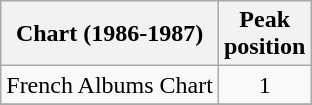<table class="wikitable sortable">
<tr>
<th align="left">Chart (1986-1987)</th>
<th align="center">Peak<br>position</th>
</tr>
<tr>
<td align="left">French Albums Chart</td>
<td align="center">1</td>
</tr>
<tr>
</tr>
</table>
